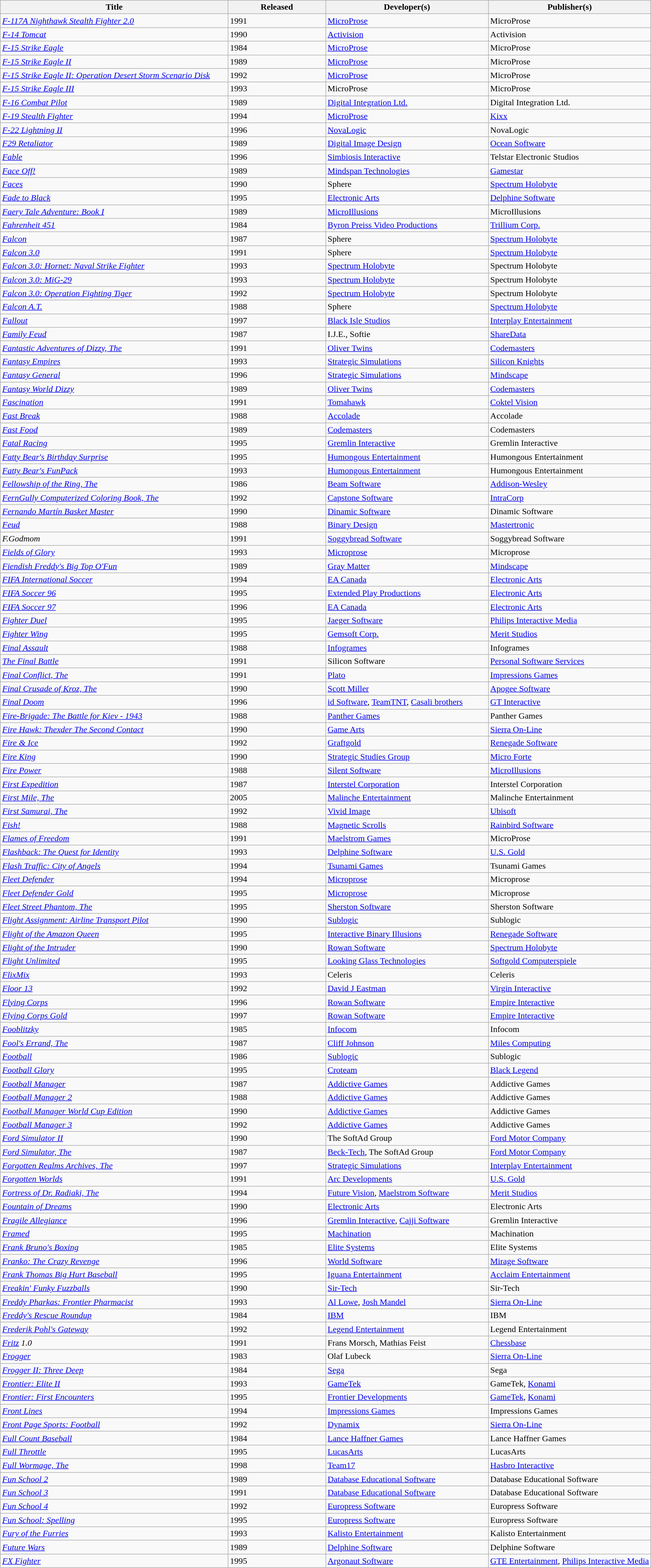<table class="wikitable sortable">
<tr>
<th width=35%>Title</th>
<th width=15%>Released</th>
<th width=25%>Developer(s)</th>
<th width=25%>Publisher(s)</th>
</tr>
<tr>
<td><em><a href='#'>F-117A Nighthawk Stealth Fighter 2.0</a></em></td>
<td>1991</td>
<td><a href='#'>MicroProse</a></td>
<td>MicroProse</td>
</tr>
<tr>
<td><em><a href='#'>F-14 Tomcat</a></em></td>
<td>1990</td>
<td><a href='#'>Activision</a></td>
<td>Activision</td>
</tr>
<tr>
<td><em><a href='#'>F-15 Strike Eagle</a></em></td>
<td>1984</td>
<td><a href='#'>MicroProse</a></td>
<td>MicroProse</td>
</tr>
<tr>
<td><em><a href='#'>F-15 Strike Eagle II</a></em></td>
<td>1989</td>
<td><a href='#'>MicroProse</a></td>
<td>MicroProse</td>
</tr>
<tr>
<td><em><a href='#'>F-15 Strike Eagle II: Operation Desert Storm Scenario Disk</a></em></td>
<td>1992</td>
<td><a href='#'>MicroProse</a></td>
<td>MicroProse</td>
</tr>
<tr>
<td><em><a href='#'>F-15 Strike Eagle III</a></em></td>
<td>1993</td>
<td>MicroProse</td>
<td>MicroProse</td>
</tr>
<tr>
<td><em><a href='#'>F-16 Combat Pilot</a></em></td>
<td>1989</td>
<td><a href='#'>Digital Integration Ltd.</a></td>
<td>Digital Integration Ltd.</td>
</tr>
<tr>
<td><em><a href='#'>F-19 Stealth Fighter</a></em></td>
<td>1994</td>
<td><a href='#'>MicroProse</a></td>
<td><a href='#'>Kixx</a></td>
</tr>
<tr>
<td><em><a href='#'>F-22 Lightning II</a></em></td>
<td>1996</td>
<td><a href='#'>NovaLogic</a></td>
<td>NovaLogic</td>
</tr>
<tr>
<td><em><a href='#'>F29 Retaliator</a></em></td>
<td>1989</td>
<td><a href='#'>Digital Image Design</a></td>
<td><a href='#'>Ocean Software</a></td>
</tr>
<tr>
<td><em><a href='#'>Fable</a></em></td>
<td>1996</td>
<td><a href='#'>Simbiosis Interactive</a></td>
<td>Telstar Electronic Studios</td>
</tr>
<tr>
<td><em><a href='#'>Face Off!</a></em></td>
<td>1989</td>
<td><a href='#'>Mindspan Technologies</a></td>
<td><a href='#'>Gamestar</a></td>
</tr>
<tr>
<td><em><a href='#'>Faces</a></em></td>
<td>1990</td>
<td>Sphere</td>
<td><a href='#'>Spectrum Holobyte</a></td>
</tr>
<tr>
<td><em><a href='#'>Fade to Black</a></em></td>
<td>1995</td>
<td><a href='#'>Electronic Arts</a></td>
<td><a href='#'>Delphine Software</a></td>
</tr>
<tr>
<td><em><a href='#'>Faery Tale Adventure: Book I</a></em></td>
<td>1989</td>
<td><a href='#'>MicroIllusions</a></td>
<td>MicroIllusions</td>
</tr>
<tr>
<td><em><a href='#'>Fahrenheit 451</a></em></td>
<td>1984</td>
<td><a href='#'>Byron Preiss Video Productions</a></td>
<td><a href='#'>Trillium Corp.</a></td>
</tr>
<tr>
<td><em><a href='#'>Falcon</a></em></td>
<td>1987</td>
<td>Sphere</td>
<td><a href='#'>Spectrum Holobyte</a></td>
</tr>
<tr>
<td><em><a href='#'>Falcon 3.0</a></em></td>
<td>1991</td>
<td>Sphere</td>
<td><a href='#'>Spectrum Holobyte</a></td>
</tr>
<tr>
<td><em><a href='#'>Falcon 3.0: Hornet: Naval Strike Fighter</a></em></td>
<td>1993</td>
<td><a href='#'>Spectrum Holobyte</a></td>
<td>Spectrum Holobyte</td>
</tr>
<tr>
<td><em><a href='#'>Falcon 3.0: MiG-29</a></em></td>
<td>1993</td>
<td><a href='#'>Spectrum Holobyte</a></td>
<td>Spectrum Holobyte</td>
</tr>
<tr>
<td><em><a href='#'>Falcon 3.0: Operation Fighting Tiger</a></em></td>
<td>1992</td>
<td><a href='#'>Spectrum Holobyte</a></td>
<td>Spectrum Holobyte</td>
</tr>
<tr>
<td><em><a href='#'>Falcon A.T.</a></em></td>
<td>1988</td>
<td>Sphere</td>
<td><a href='#'>Spectrum Holobyte</a></td>
</tr>
<tr>
<td><em><a href='#'>Fallout</a></em></td>
<td>1997</td>
<td><a href='#'>Black Isle Studios</a></td>
<td><a href='#'>Interplay Entertainment</a></td>
</tr>
<tr>
<td><em><a href='#'>Family Feud</a></em></td>
<td>1987</td>
<td>I.J.E., Softie</td>
<td><a href='#'>ShareData</a></td>
</tr>
<tr>
<td><em><a href='#'>Fantastic Adventures of Dizzy, The</a></em></td>
<td>1991</td>
<td><a href='#'>Oliver Twins</a></td>
<td><a href='#'>Codemasters</a></td>
</tr>
<tr>
<td><em><a href='#'>Fantasy Empires</a></em></td>
<td>1993</td>
<td><a href='#'>Strategic Simulations</a></td>
<td><a href='#'>Silicon Knights</a></td>
</tr>
<tr>
<td><em><a href='#'>Fantasy General</a></em></td>
<td>1996</td>
<td><a href='#'>Strategic Simulations</a></td>
<td><a href='#'>Mindscape</a></td>
</tr>
<tr>
<td><em><a href='#'>Fantasy World Dizzy</a></em></td>
<td>1989</td>
<td><a href='#'>Oliver Twins</a></td>
<td><a href='#'>Codemasters</a></td>
</tr>
<tr>
<td><em><a href='#'>Fascination</a></em></td>
<td>1991</td>
<td><a href='#'>Tomahawk</a></td>
<td><a href='#'>Coktel Vision</a></td>
</tr>
<tr>
<td><em><a href='#'>Fast Break</a></em></td>
<td>1988</td>
<td><a href='#'>Accolade</a></td>
<td>Accolade</td>
</tr>
<tr>
<td><em><a href='#'>Fast Food</a></em></td>
<td>1989</td>
<td><a href='#'>Codemasters</a></td>
<td>Codemasters</td>
</tr>
<tr>
<td><em><a href='#'>Fatal Racing</a></em></td>
<td>1995</td>
<td><a href='#'>Gremlin Interactive</a></td>
<td>Gremlin Interactive</td>
</tr>
<tr>
<td><em><a href='#'>Fatty Bear's Birthday Surprise</a></em></td>
<td>1995</td>
<td><a href='#'>Humongous Entertainment</a></td>
<td>Humongous Entertainment</td>
</tr>
<tr>
<td><em><a href='#'>Fatty Bear's FunPack</a></em></td>
<td>1993</td>
<td><a href='#'>Humongous Entertainment</a></td>
<td>Humongous Entertainment</td>
</tr>
<tr>
<td><em><a href='#'>Fellowship of the Ring, The</a></em></td>
<td>1986</td>
<td><a href='#'>Beam Software</a></td>
<td><a href='#'>Addison-Wesley</a></td>
</tr>
<tr>
<td><em><a href='#'>FernGully Computerized Coloring Book, The</a></em></td>
<td>1992</td>
<td><a href='#'>Capstone Software</a></td>
<td><a href='#'>IntraCorp</a></td>
</tr>
<tr>
<td><em><a href='#'>Fernando Martín Basket Master</a></em></td>
<td>1990</td>
<td><a href='#'>Dinamic Software</a></td>
<td>Dinamic Software</td>
</tr>
<tr>
<td><em><a href='#'>Feud</a></em></td>
<td>1988</td>
<td><a href='#'>Binary Design</a></td>
<td><a href='#'>Mastertronic</a></td>
</tr>
<tr>
<td><em>F.Godmom</em></td>
<td>1991</td>
<td><a href='#'>Soggybread Software</a></td>
<td>Soggybread Software</td>
</tr>
<tr>
<td><em><a href='#'>Fields of Glory</a></em></td>
<td>1993</td>
<td><a href='#'>Microprose</a></td>
<td>Microprose</td>
</tr>
<tr>
<td><em><a href='#'>Fiendish Freddy's Big Top O'Fun</a></em></td>
<td>1989</td>
<td><a href='#'>Gray Matter</a></td>
<td><a href='#'>Mindscape</a></td>
</tr>
<tr>
<td><em><a href='#'>FIFA International Soccer</a></em></td>
<td>1994</td>
<td><a href='#'>EA Canada</a></td>
<td><a href='#'>Electronic Arts</a></td>
</tr>
<tr>
<td><em><a href='#'>FIFA Soccer 96</a></em></td>
<td>1995</td>
<td><a href='#'>Extended Play Productions</a></td>
<td><a href='#'>Electronic Arts</a></td>
</tr>
<tr>
<td><em><a href='#'>FIFA Soccer 97</a></em></td>
<td>1996</td>
<td><a href='#'>EA Canada</a></td>
<td><a href='#'>Electronic Arts</a></td>
</tr>
<tr>
<td><em><a href='#'>Fighter Duel</a></em></td>
<td>1995</td>
<td><a href='#'>Jaeger Software</a></td>
<td><a href='#'>Philips Interactive Media</a></td>
</tr>
<tr>
<td><em><a href='#'>Fighter Wing</a></em></td>
<td>1995</td>
<td><a href='#'>Gemsoft Corp.</a></td>
<td><a href='#'>Merit Studios</a></td>
</tr>
<tr>
<td><em><a href='#'>Final Assault</a></em></td>
<td>1988</td>
<td><a href='#'>Infogrames</a></td>
<td>Infogrames</td>
</tr>
<tr>
<td><em><a href='#'>The Final Battle</a></em></td>
<td>1991</td>
<td>Silicon Software</td>
<td><a href='#'>Personal Software Services</a></td>
</tr>
<tr>
<td><em><a href='#'>Final Conflict, The</a></em></td>
<td>1991</td>
<td><a href='#'>Plato</a></td>
<td><a href='#'>Impressions Games</a></td>
</tr>
<tr>
<td><em><a href='#'>Final Crusade of Kroz, The</a></em></td>
<td>1990</td>
<td><a href='#'>Scott Miller</a></td>
<td><a href='#'>Apogee Software</a></td>
</tr>
<tr>
<td><em><a href='#'>Final Doom</a></em></td>
<td>1996</td>
<td><a href='#'>id Software</a>, <a href='#'>TeamTNT</a>, <a href='#'>Casali brothers</a></td>
<td><a href='#'>GT Interactive</a></td>
</tr>
<tr>
<td><em><a href='#'>Fire-Brigade: The Battle for Kiev - 1943</a></em></td>
<td>1988</td>
<td><a href='#'>Panther Games</a></td>
<td>Panther Games</td>
</tr>
<tr>
<td><em><a href='#'>Fire Hawk: Thexder The Second Contact</a></em></td>
<td>1990</td>
<td><a href='#'>Game Arts</a></td>
<td><a href='#'>Sierra On-Line</a></td>
</tr>
<tr>
<td><em><a href='#'>Fire & Ice</a></em></td>
<td>1992</td>
<td><a href='#'>Graftgold</a></td>
<td><a href='#'>Renegade Software</a></td>
</tr>
<tr>
<td><em><a href='#'>Fire King</a></em></td>
<td>1990</td>
<td><a href='#'>Strategic Studies Group</a></td>
<td><a href='#'>Micro Forte</a></td>
</tr>
<tr>
<td><em><a href='#'>Fire Power</a></em></td>
<td>1988</td>
<td><a href='#'>Silent Software</a></td>
<td><a href='#'>MicroIllusions</a></td>
</tr>
<tr>
<td><em><a href='#'>First Expedition</a></em></td>
<td>1987</td>
<td><a href='#'>Interstel Corporation</a></td>
<td>Interstel Corporation</td>
</tr>
<tr>
<td><em><a href='#'>First Mile, The</a></em></td>
<td>2005</td>
<td><a href='#'>Malinche Entertainment</a></td>
<td>Malinche Entertainment</td>
</tr>
<tr>
<td><em><a href='#'>First Samurai, The</a></em></td>
<td>1992</td>
<td><a href='#'>Vivid Image</a></td>
<td><a href='#'>Ubisoft</a></td>
</tr>
<tr>
<td><em><a href='#'>Fish!</a></em></td>
<td>1988</td>
<td><a href='#'>Magnetic Scrolls</a></td>
<td><a href='#'>Rainbird Software</a></td>
</tr>
<tr>
<td><em><a href='#'>Flames of Freedom</a></em></td>
<td>1991</td>
<td><a href='#'>Maelstrom Games</a></td>
<td>MicroProse</td>
</tr>
<tr>
<td><em><a href='#'>Flashback: The Quest for Identity</a></em></td>
<td>1993</td>
<td><a href='#'>Delphine Software</a></td>
<td><a href='#'>U.S. Gold</a></td>
</tr>
<tr>
<td><em><a href='#'>Flash Traffic: City of Angels</a></em></td>
<td>1994</td>
<td><a href='#'>Tsunami Games</a></td>
<td>Tsunami Games</td>
</tr>
<tr>
<td><em><a href='#'>Fleet Defender</a></em></td>
<td>1994</td>
<td><a href='#'>Microprose</a></td>
<td>Microprose</td>
</tr>
<tr>
<td><em><a href='#'>Fleet Defender Gold</a></em></td>
<td>1995</td>
<td><a href='#'>Microprose</a></td>
<td>Microprose</td>
</tr>
<tr>
<td><em><a href='#'>Fleet Street Phantom, The</a></em></td>
<td>1995</td>
<td><a href='#'>Sherston Software</a></td>
<td>Sherston Software</td>
</tr>
<tr>
<td><em><a href='#'>Flight Assignment: Airline Transport Pilot</a></em></td>
<td>1990</td>
<td><a href='#'>Sublogic</a></td>
<td>Sublogic</td>
</tr>
<tr>
<td><em><a href='#'>Flight of the Amazon Queen</a></em></td>
<td>1995</td>
<td><a href='#'>Interactive Binary Illusions</a></td>
<td><a href='#'>Renegade Software</a></td>
</tr>
<tr>
<td><em><a href='#'>Flight of the Intruder</a></em></td>
<td>1990</td>
<td><a href='#'>Rowan Software</a></td>
<td><a href='#'>Spectrum Holobyte</a></td>
</tr>
<tr>
<td><em><a href='#'>Flight Unlimited</a></em></td>
<td>1995</td>
<td><a href='#'>Looking Glass Technologies</a></td>
<td><a href='#'>Softgold Computerspiele</a></td>
</tr>
<tr>
<td><em><a href='#'>FlixMix</a></em></td>
<td>1993</td>
<td>Celeris</td>
<td>Celeris</td>
</tr>
<tr>
<td><em><a href='#'>Floor 13</a></em></td>
<td>1992</td>
<td><a href='#'>David J Eastman</a></td>
<td><a href='#'>Virgin Interactive</a></td>
</tr>
<tr>
<td><em><a href='#'>Flying Corps</a></em></td>
<td>1996</td>
<td><a href='#'>Rowan Software</a></td>
<td><a href='#'>Empire Interactive</a></td>
</tr>
<tr>
<td><em><a href='#'>Flying Corps Gold</a></em></td>
<td>1997</td>
<td><a href='#'>Rowan Software</a></td>
<td><a href='#'>Empire Interactive</a></td>
</tr>
<tr>
<td><em><a href='#'>Fooblitzky</a></em></td>
<td>1985</td>
<td><a href='#'>Infocom</a></td>
<td>Infocom</td>
</tr>
<tr>
<td><em><a href='#'>Fool's Errand, The</a></em></td>
<td>1987</td>
<td><a href='#'>Cliff Johnson</a></td>
<td><a href='#'>Miles Computing</a></td>
</tr>
<tr>
<td><em><a href='#'>Football</a></em></td>
<td>1986</td>
<td><a href='#'>Sublogic</a></td>
<td>Sublogic</td>
</tr>
<tr>
<td><em><a href='#'>Football Glory</a></em></td>
<td>1995</td>
<td><a href='#'>Croteam</a></td>
<td><a href='#'>Black Legend</a></td>
</tr>
<tr>
<td><em><a href='#'>Football Manager</a></em></td>
<td>1987</td>
<td><a href='#'>Addictive Games</a></td>
<td>Addictive Games</td>
</tr>
<tr>
<td><em><a href='#'>Football Manager 2</a></em></td>
<td>1988</td>
<td><a href='#'>Addictive Games</a></td>
<td>Addictive Games</td>
</tr>
<tr>
<td><em><a href='#'>Football Manager World Cup Edition</a></em></td>
<td>1990</td>
<td><a href='#'>Addictive Games</a></td>
<td>Addictive Games</td>
</tr>
<tr>
<td><em><a href='#'>Football Manager 3</a></em></td>
<td>1992</td>
<td><a href='#'>Addictive Games</a></td>
<td>Addictive Games</td>
</tr>
<tr>
<td><em><a href='#'>Ford Simulator II</a></em></td>
<td>1990</td>
<td>The SoftAd Group</td>
<td><a href='#'>Ford Motor Company</a></td>
</tr>
<tr>
<td><em><a href='#'>Ford Simulator, The</a></em></td>
<td>1987</td>
<td><a href='#'>Beck-Tech</a>, The SoftAd Group</td>
<td><a href='#'>Ford Motor Company</a></td>
</tr>
<tr>
<td><em><a href='#'>Forgotten Realms Archives, The</a></em></td>
<td>1997</td>
<td><a href='#'>Strategic Simulations</a></td>
<td><a href='#'>Interplay Entertainment</a></td>
</tr>
<tr>
<td><em><a href='#'>Forgotten Worlds</a></em></td>
<td>1991</td>
<td><a href='#'>Arc Developments</a></td>
<td><a href='#'>U.S. Gold</a></td>
</tr>
<tr>
<td><em><a href='#'>Fortress of Dr. Radiaki, The</a></em></td>
<td>1994</td>
<td><a href='#'>Future Vision</a>, <a href='#'>Maelstrom Software</a></td>
<td><a href='#'>Merit Studios</a></td>
</tr>
<tr>
<td><em><a href='#'>Fountain of Dreams</a></em></td>
<td>1990</td>
<td><a href='#'>Electronic Arts</a></td>
<td>Electronic Arts</td>
</tr>
<tr>
<td><em><a href='#'>Fragile Allegiance</a></em></td>
<td>1996</td>
<td><a href='#'>Gremlin Interactive</a>, <a href='#'>Cajji Software</a></td>
<td>Gremlin Interactive</td>
</tr>
<tr>
<td><em><a href='#'>Framed</a></em></td>
<td>1995</td>
<td><a href='#'>Machination</a></td>
<td>Machination</td>
</tr>
<tr>
<td><em><a href='#'>Frank Bruno's Boxing</a></em></td>
<td>1985</td>
<td><a href='#'>Elite Systems</a></td>
<td>Elite Systems</td>
</tr>
<tr>
<td><em><a href='#'>Franko: The Crazy Revenge</a></em></td>
<td>1996</td>
<td><a href='#'>World Software</a></td>
<td><a href='#'>Mirage Software</a></td>
</tr>
<tr>
<td><em><a href='#'>Frank Thomas Big Hurt Baseball</a></em></td>
<td>1995</td>
<td><a href='#'>Iguana Entertainment</a></td>
<td><a href='#'>Acclaim Entertainment</a></td>
</tr>
<tr>
<td><em><a href='#'>Freakin' Funky Fuzzballs</a></em></td>
<td>1990</td>
<td><a href='#'>Sir-Tech</a></td>
<td>Sir-Tech</td>
</tr>
<tr>
<td><em><a href='#'>Freddy Pharkas: Frontier Pharmacist</a></em></td>
<td>1993</td>
<td><a href='#'>Al Lowe</a>, <a href='#'>Josh Mandel</a></td>
<td><a href='#'>Sierra On-Line</a></td>
</tr>
<tr>
<td><em><a href='#'>Freddy's Rescue Roundup</a></em></td>
<td>1984</td>
<td><a href='#'>IBM</a></td>
<td>IBM</td>
</tr>
<tr>
<td><em><a href='#'>Frederik Pohl's Gateway</a></em></td>
<td>1992</td>
<td><a href='#'>Legend Entertainment</a></td>
<td>Legend Entertainment</td>
</tr>
<tr>
<td><em><a href='#'>Fritz</a> 1.0</em></td>
<td>1991</td>
<td>Frans Morsch, Mathias Feist</td>
<td><a href='#'>Chessbase</a></td>
</tr>
<tr>
<td><em><a href='#'>Frogger</a></em></td>
<td>1983</td>
<td>Olaf Lubeck</td>
<td><a href='#'>Sierra On-Line</a></td>
</tr>
<tr>
<td><em><a href='#'>Frogger II: Three Deep</a></em></td>
<td>1984</td>
<td><a href='#'>Sega</a></td>
<td>Sega</td>
</tr>
<tr>
<td><em><a href='#'>Frontier: Elite II</a></em></td>
<td>1993</td>
<td><a href='#'>GameTek</a></td>
<td>GameTek, <a href='#'>Konami</a></td>
</tr>
<tr>
<td><em><a href='#'>Frontier: First Encounters</a></em></td>
<td>1995</td>
<td><a href='#'>Frontier Developments</a></td>
<td><a href='#'>GameTek</a>, <a href='#'>Konami</a></td>
</tr>
<tr>
<td><em><a href='#'>Front Lines</a></em></td>
<td>1994</td>
<td><a href='#'>Impressions Games</a></td>
<td>Impressions Games</td>
</tr>
<tr>
<td><em><a href='#'>Front Page Sports: Football</a></em></td>
<td>1992</td>
<td><a href='#'>Dynamix</a></td>
<td><a href='#'>Sierra On-Line</a></td>
</tr>
<tr>
<td><em><a href='#'>Full Count Baseball</a></em></td>
<td>1984</td>
<td><a href='#'>Lance Haffner Games</a></td>
<td>Lance Haffner Games</td>
</tr>
<tr>
<td><em><a href='#'>Full Throttle</a></em></td>
<td>1995</td>
<td><a href='#'>LucasArts</a></td>
<td>LucasArts</td>
</tr>
<tr>
<td><em><a href='#'>Full Wormage, The</a></em></td>
<td>1998</td>
<td><a href='#'>Team17</a></td>
<td><a href='#'>Hasbro Interactive</a></td>
</tr>
<tr>
<td><em><a href='#'>Fun School 2</a></em></td>
<td>1989</td>
<td><a href='#'>Database Educational Software</a></td>
<td>Database Educational Software</td>
</tr>
<tr>
<td><em><a href='#'>Fun School 3</a></em></td>
<td>1991</td>
<td><a href='#'>Database Educational Software</a></td>
<td>Database Educational Software</td>
</tr>
<tr>
<td><em><a href='#'>Fun School 4</a></em></td>
<td>1992</td>
<td><a href='#'>Europress Software</a></td>
<td>Europress Software</td>
</tr>
<tr>
<td><em><a href='#'>Fun School: Spelling</a></em></td>
<td>1995</td>
<td><a href='#'>Europress Software</a></td>
<td>Europress Software</td>
</tr>
<tr>
<td><em><a href='#'>Fury of the Furries</a></em></td>
<td>1993</td>
<td><a href='#'>Kalisto Entertainment</a></td>
<td>Kalisto Entertainment</td>
</tr>
<tr>
<td><em><a href='#'>Future Wars</a></em></td>
<td>1989</td>
<td><a href='#'>Delphine Software</a></td>
<td>Delphine Software</td>
</tr>
<tr>
<td><em><a href='#'>FX Fighter</a></em></td>
<td>1995</td>
<td><a href='#'>Argonaut Software</a></td>
<td><a href='#'>GTE Entertainment</a>, <a href='#'>Philips Interactive Media</a></td>
</tr>
</table>
